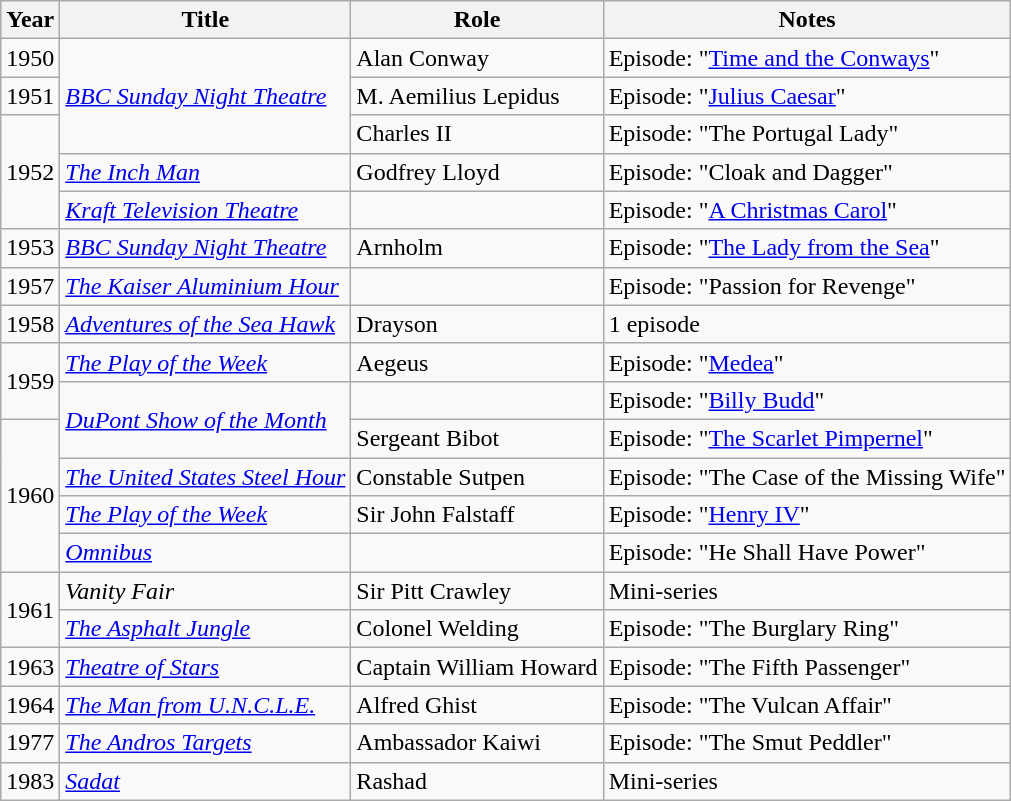<table class="wikitable">
<tr>
<th>Year</th>
<th>Title</th>
<th>Role</th>
<th>Notes</th>
</tr>
<tr>
<td>1950</td>
<td rowspan="3"><em><a href='#'>BBC Sunday Night Theatre</a></em></td>
<td>Alan Conway</td>
<td>Episode: "<a href='#'>Time and the Conways</a>"</td>
</tr>
<tr>
<td>1951</td>
<td>M. Aemilius Lepidus</td>
<td>Episode: "<a href='#'>Julius Caesar</a>"</td>
</tr>
<tr>
<td rowspan="3">1952</td>
<td>Charles II</td>
<td>Episode: "The Portugal Lady"</td>
</tr>
<tr>
<td><em><a href='#'>The Inch Man</a></em></td>
<td>Godfrey Lloyd</td>
<td>Episode: "Cloak and Dagger"</td>
</tr>
<tr>
<td><em><a href='#'>Kraft Television Theatre</a></em></td>
<td></td>
<td>Episode: "<a href='#'>A Christmas Carol</a>"</td>
</tr>
<tr>
<td>1953</td>
<td><em><a href='#'>BBC Sunday Night Theatre</a></em></td>
<td>Arnholm</td>
<td>Episode: "<a href='#'>The Lady from the Sea</a>"</td>
</tr>
<tr>
<td>1957</td>
<td><em><a href='#'>The Kaiser Aluminium Hour</a></em></td>
<td></td>
<td>Episode: "Passion for Revenge"</td>
</tr>
<tr>
<td>1958</td>
<td><em><a href='#'>Adventures of the Sea Hawk</a></em></td>
<td>Drayson</td>
<td>1 episode</td>
</tr>
<tr>
<td rowspan="2">1959</td>
<td><em><a href='#'>The Play of the Week</a></em></td>
<td>Aegeus</td>
<td>Episode: "<a href='#'>Medea</a>"</td>
</tr>
<tr>
<td rowspan="2"><em><a href='#'>DuPont Show of the Month</a></em></td>
<td></td>
<td>Episode: "<a href='#'>Billy Budd</a>"</td>
</tr>
<tr>
<td rowspan="4">1960</td>
<td>Sergeant Bibot</td>
<td>Episode: "<a href='#'>The Scarlet Pimpernel</a>"</td>
</tr>
<tr>
<td><em><a href='#'>The United States Steel Hour</a></em></td>
<td>Constable Sutpen</td>
<td>Episode: "The Case of the Missing Wife"</td>
</tr>
<tr>
<td><em><a href='#'>The Play of the Week</a></em></td>
<td>Sir John Falstaff</td>
<td>Episode: "<a href='#'>Henry IV</a>"</td>
</tr>
<tr>
<td><em><a href='#'>Omnibus</a></em></td>
<td></td>
<td>Episode: "He Shall Have Power"</td>
</tr>
<tr>
<td rowspan="2">1961</td>
<td><em>Vanity Fair</em></td>
<td>Sir Pitt Crawley</td>
<td>Mini-series</td>
</tr>
<tr>
<td><em><a href='#'>The Asphalt Jungle</a></em></td>
<td>Colonel Welding</td>
<td>Episode: "The Burglary Ring"</td>
</tr>
<tr>
<td>1963</td>
<td><em><a href='#'>Theatre of Stars</a></em></td>
<td>Captain William Howard</td>
<td>Episode: "The Fifth Passenger"</td>
</tr>
<tr>
<td>1964</td>
<td><em><a href='#'>The Man from U.N.C.L.E.</a></em></td>
<td>Alfred Ghist</td>
<td>Episode: "The Vulcan Affair"</td>
</tr>
<tr>
<td>1977</td>
<td><em><a href='#'>The Andros Targets</a></em></td>
<td>Ambassador Kaiwi</td>
<td>Episode: "The Smut Peddler"</td>
</tr>
<tr>
<td>1983</td>
<td><em><a href='#'>Sadat</a></em></td>
<td>Rashad</td>
<td>Mini-series</td>
</tr>
</table>
